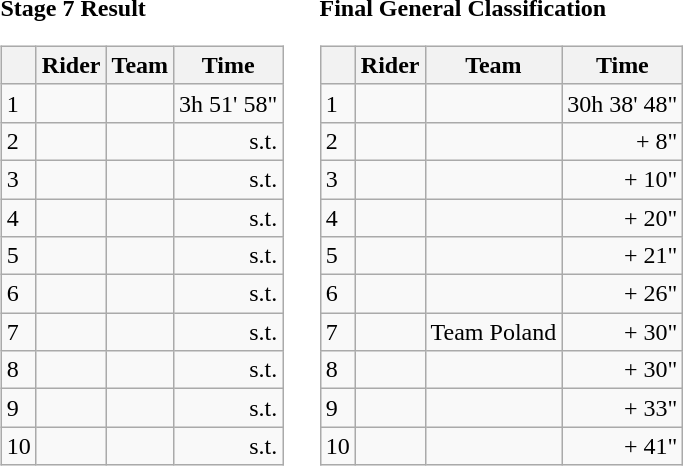<table>
<tr>
<td><strong>Stage 7 Result</strong><br><table class="wikitable">
<tr>
<th></th>
<th>Rider</th>
<th>Team</th>
<th>Time</th>
</tr>
<tr>
<td>1</td>
<td></td>
<td></td>
<td align="right">3h 51' 58"</td>
</tr>
<tr>
<td>2</td>
<td></td>
<td></td>
<td align="right">s.t.</td>
</tr>
<tr>
<td>3</td>
<td></td>
<td></td>
<td align="right">s.t.</td>
</tr>
<tr>
<td>4</td>
<td></td>
<td></td>
<td align="right">s.t.</td>
</tr>
<tr>
<td>5</td>
<td></td>
<td></td>
<td align="right">s.t.</td>
</tr>
<tr>
<td>6</td>
<td></td>
<td></td>
<td align="right">s.t.</td>
</tr>
<tr>
<td>7</td>
<td></td>
<td></td>
<td align="right">s.t.</td>
</tr>
<tr>
<td>8</td>
<td></td>
<td></td>
<td align="right">s.t.</td>
</tr>
<tr>
<td>9</td>
<td></td>
<td></td>
<td align="right">s.t.</td>
</tr>
<tr>
<td>10</td>
<td></td>
<td></td>
<td align="right">s.t.</td>
</tr>
</table>
</td>
<td></td>
<td><strong>Final General Classification</strong><br><table class="wikitable">
<tr>
<th></th>
<th>Rider</th>
<th>Team</th>
<th>Time</th>
</tr>
<tr>
<td>1</td>
<td> </td>
<td></td>
<td align="right">30h 38' 48"</td>
</tr>
<tr>
<td>2</td>
<td></td>
<td></td>
<td align="right">+ 8"</td>
</tr>
<tr>
<td>3</td>
<td></td>
<td></td>
<td align="right">+ 10"</td>
</tr>
<tr>
<td>4</td>
<td></td>
<td></td>
<td align="right">+ 20"</td>
</tr>
<tr>
<td>5</td>
<td></td>
<td></td>
<td align="right">+ 21"</td>
</tr>
<tr>
<td>6</td>
<td></td>
<td></td>
<td align="right">+ 26"</td>
</tr>
<tr>
<td>7</td>
<td></td>
<td>Team Poland</td>
<td align="right">+ 30"</td>
</tr>
<tr>
<td>8</td>
<td></td>
<td></td>
<td align="right">+ 30"</td>
</tr>
<tr>
<td>9</td>
<td></td>
<td></td>
<td align="right">+ 33"</td>
</tr>
<tr>
<td>10</td>
<td></td>
<td></td>
<td align="right">+ 41"</td>
</tr>
</table>
</td>
</tr>
</table>
